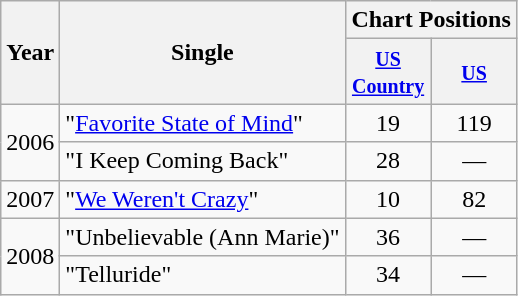<table class="wikitable">
<tr>
<th rowspan="2">Year</th>
<th rowspan="2">Single</th>
<th colspan="2">Chart Positions</th>
</tr>
<tr>
<th width="50"><small><a href='#'>US Country</a></small></th>
<th width="50"><small><a href='#'>US</a></small></th>
</tr>
<tr>
<td rowspan="2">2006</td>
<td>"<a href='#'>Favorite State of Mind</a>"</td>
<td align="center">19</td>
<td align="center">119</td>
</tr>
<tr>
<td>"I Keep Coming Back"</td>
<td align="center">28</td>
<td align="center">—</td>
</tr>
<tr>
<td>2007</td>
<td>"<a href='#'>We Weren't Crazy</a>"</td>
<td align="center">10</td>
<td align="center">82</td>
</tr>
<tr>
<td rowspan="2">2008</td>
<td>"Unbelievable (Ann Marie)"</td>
<td align="center">36</td>
<td align="center">—</td>
</tr>
<tr>
<td>"Telluride"</td>
<td align="center">34</td>
<td align="center">—</td>
</tr>
</table>
